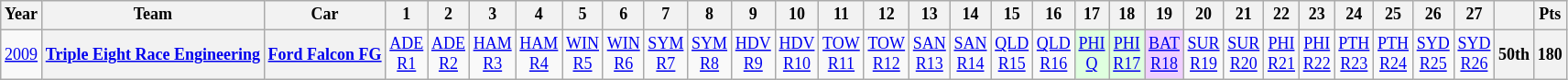<table class="wikitable" style="text-align:center; font-size:75%">
<tr>
<th>Year</th>
<th>Team</th>
<th>Car</th>
<th>1</th>
<th>2</th>
<th>3</th>
<th>4</th>
<th>5</th>
<th>6</th>
<th>7</th>
<th>8</th>
<th>9</th>
<th>10</th>
<th>11</th>
<th>12</th>
<th>13</th>
<th>14</th>
<th>15</th>
<th>16</th>
<th>17</th>
<th>18</th>
<th>19</th>
<th>20</th>
<th>21</th>
<th>22</th>
<th>23</th>
<th>24</th>
<th>25</th>
<th>26</th>
<th>27</th>
<th></th>
<th>Pts</th>
</tr>
<tr>
<td><a href='#'>2009</a></td>
<th nowrap><a href='#'>Triple Eight Race Engineering</a></th>
<th nowrap><a href='#'>Ford Falcon FG</a></th>
<td><a href='#'>ADE <br> R1</a></td>
<td><a href='#'>ADE <br> R2</a></td>
<td><a href='#'>HAM <br> R3</a></td>
<td><a href='#'>HAM <br> R4</a></td>
<td><a href='#'>WIN <br> R5</a></td>
<td><a href='#'>WIN <br> R6</a></td>
<td><a href='#'>SYM <br> R7</a></td>
<td><a href='#'>SYM <br> R8</a></td>
<td><a href='#'>HDV <br> R9</a></td>
<td><a href='#'>HDV <br> R10</a></td>
<td><a href='#'>TOW <br> R11</a></td>
<td><a href='#'>TOW <br> R12</a></td>
<td><a href='#'>SAN <br> R13</a></td>
<td><a href='#'>SAN <br> R14</a></td>
<td><a href='#'>QLD <br> R15</a></td>
<td><a href='#'>QLD <br> R16</a></td>
<td style="background:#dfffdf;"><a href='#'>PHI <br> Q</a><br></td>
<td style="background:#dfffdf;"><a href='#'>PHI <br> R17</a><br></td>
<td style="background:#efcfff;"><a href='#'>BAT <br> R18</a><br></td>
<td><a href='#'>SUR <br> R19</a></td>
<td><a href='#'>SUR <br> R20</a></td>
<td><a href='#'>PHI <br> R21</a></td>
<td><a href='#'>PHI <br> R22</a></td>
<td><a href='#'>PTH <br> R23</a></td>
<td><a href='#'>PTH <br> R24</a></td>
<td><a href='#'>SYD <br> R25</a></td>
<td><a href='#'>SYD <br> R26</a></td>
<th>50th</th>
<th>180</th>
</tr>
</table>
